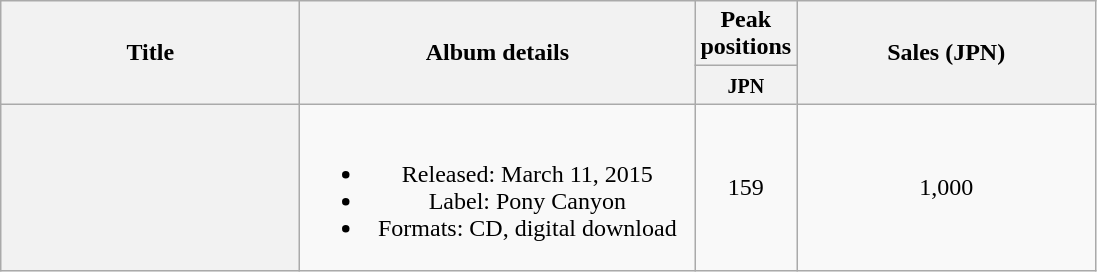<table class="wikitable plainrowheaders" style="text-align:center;">
<tr>
<th style="width:12em;" rowspan="2">Title</th>
<th style="width:16em;" rowspan="2">Album details</th>
<th colspan="1">Peak positions</th>
<th style="width:12em;" rowspan="2">Sales (JPN)</th>
</tr>
<tr>
<th style="width:2.5em;"><small>JPN</small><br></th>
</tr>
<tr>
<th scope="row"></th>
<td><br><ul><li>Released: March 11, 2015 </li><li>Label: Pony Canyon</li><li>Formats: CD, digital download</li></ul></td>
<td>159</td>
<td>1,000</td>
</tr>
</table>
